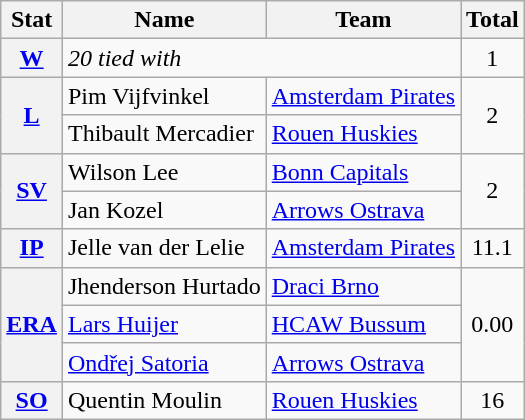<table class=wikitable>
<tr>
<th scope="col">Stat</th>
<th scope="col">Name</th>
<th scope="col">Team</th>
<th scope="col">Total</th>
</tr>
<tr>
<th scope="row"><a href='#'>W</a></th>
<td colspan=2><em>20 tied with</em></td>
<td align=center>1</td>
</tr>
<tr>
<th scope="row" rowspan=2><a href='#'>L</a></th>
<td> Pim Vijfvinkel</td>
<td> <a href='#'>Amsterdam Pirates</a></td>
<td align=center rowspan=2>2</td>
</tr>
<tr>
<td> Thibault Mercadier</td>
<td> <a href='#'>Rouen Huskies</a></td>
</tr>
<tr>
<th scope="row" rowspan=2><a href='#'>SV</a></th>
<td> Wilson Lee</td>
<td> <a href='#'>Bonn Capitals</a></td>
<td align=center rowspan=2>2</td>
</tr>
<tr>
<td> Jan Kozel</td>
<td> <a href='#'>Arrows Ostrava</a></td>
</tr>
<tr>
<th scope="row"><a href='#'>IP</a></th>
<td> Jelle van der Lelie</td>
<td> <a href='#'>Amsterdam Pirates</a></td>
<td align=center>11.1</td>
</tr>
<tr>
<th scope="row" rowspan=3><a href='#'>ERA</a></th>
<td> Jhenderson Hurtado</td>
<td> <a href='#'>Draci Brno</a></td>
<td align=center rowspan=3>0.00</td>
</tr>
<tr>
<td> <a href='#'>Lars Huijer</a></td>
<td> <a href='#'>HCAW Bussum</a></td>
</tr>
<tr>
<td> <a href='#'>Ondřej Satoria</a></td>
<td> <a href='#'>Arrows Ostrava</a></td>
</tr>
<tr>
<th scope="row"><a href='#'>SO</a></th>
<td> Quentin Moulin</td>
<td> <a href='#'>Rouen Huskies</a></td>
<td align=center>16</td>
</tr>
</table>
